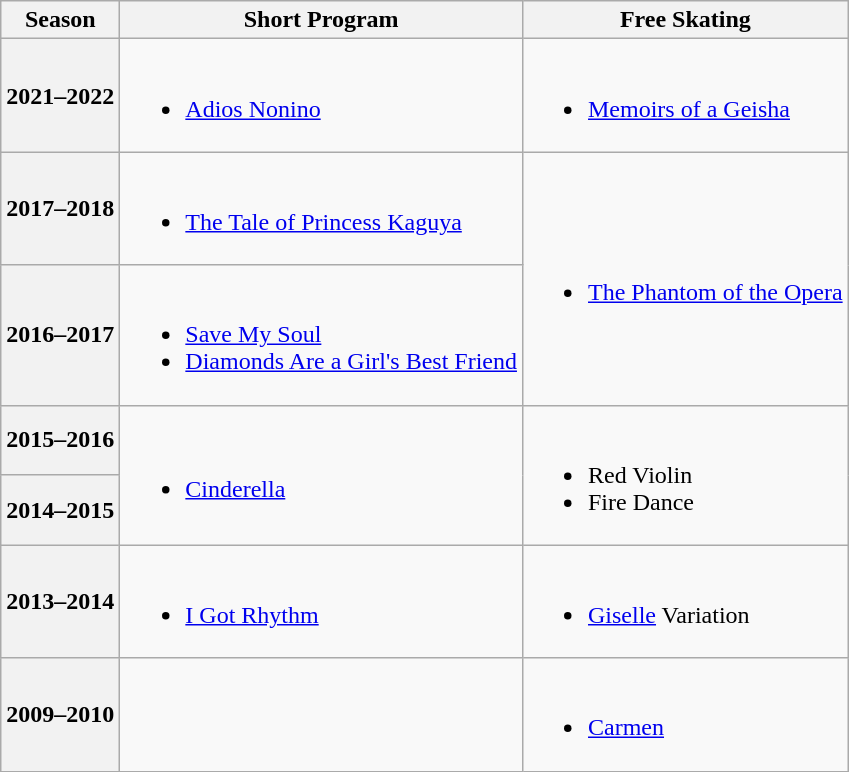<table class="wikitable">
<tr>
<th>Season</th>
<th>Short Program</th>
<th>Free Skating</th>
</tr>
<tr>
<th>2021–2022 <br> </th>
<td><br><ul><li><a href='#'>Adios Nonino</a> <br> </li></ul></td>
<td><br><ul><li><a href='#'>Memoirs of a Geisha</a> <br> </li></ul></td>
</tr>
<tr>
<th>2017–2018 <br> </th>
<td><br><ul><li><a href='#'>The Tale of Princess Kaguya</a> <br> </li></ul></td>
<td rowspan=2><br><ul><li><a href='#'>The Phantom of the Opera</a> <br> </li></ul></td>
</tr>
<tr>
<th>2016–2017 <br> </th>
<td><br><ul><li><a href='#'>Save My Soul</a> <br> </li><li><a href='#'>Diamonds Are a Girl's Best Friend</a> <br> </li></ul></td>
</tr>
<tr>
<th>2015–2016 <br> </th>
<td rowspan=2><br><ul><li><a href='#'>Cinderella</a> <br> </li></ul></td>
<td rowspan=2><br><ul><li>Red Violin</li><li>Fire Dance <br> </li></ul></td>
</tr>
<tr>
<th>2014–2015 <br> </th>
</tr>
<tr>
<th>2013–2014 <br> </th>
<td><br><ul><li><a href='#'>I Got Rhythm</a> <br> </li></ul></td>
<td><br><ul><li><a href='#'>Giselle</a> Variation <br> </li></ul></td>
</tr>
<tr>
<th>2009–2010</th>
<td></td>
<td><br><ul><li><a href='#'>Carmen</a> <br> </li></ul></td>
</tr>
</table>
